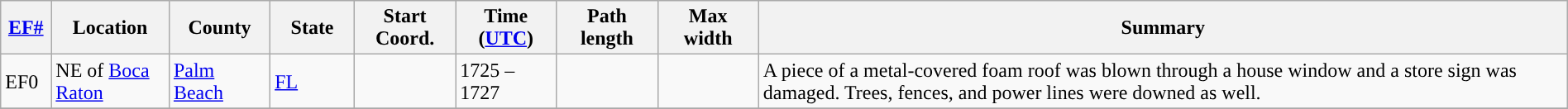<table class="wikitable sortable" style="width:100%;">
<tr>
<th scope="col" width="3%" align="center"><a href='#'>EF#</a></th>
<th scope="col" width="7%" align="center" class="unsortable">Location</th>
<th scope="col" width="6%" align="center" class="unsortable">County</th>
<th scope="col" width="5%" align="center">State</th>
<th scope="col" width="6%" align="center">Start Coord.</th>
<th scope="col" width="6%" align="center">Time (<a href='#'>UTC</a>)</th>
<th scope="col" width="6%" align="center">Path length</th>
<th scope="col" width="6%" align="center">Max width</th>
<th scope="col" width="48%" class="unsortable" align="center">Summary</th>
</tr>
<tr>
<td>EF0</td>
<td>NE of <a href='#'>Boca Raton</a></td>
<td><a href='#'>Palm Beach</a></td>
<td><a href='#'>FL</a></td>
<td></td>
<td>1725 – 1727</td>
<td></td>
<td></td>
<td>A piece of a metal-covered foam roof was blown through a house window and a store sign was damaged. Trees, fences, and power lines were downed as well.</td>
</tr>
<tr>
</tr>
</table>
